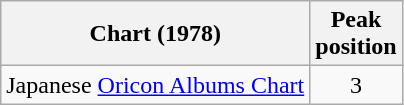<table class="wikitable">
<tr>
<th>Chart (1978)</th>
<th>Peak<br>position</th>
</tr>
<tr>
<td>Japanese <a href='#'>Oricon Albums Chart</a></td>
<td align="center">3</td>
</tr>
</table>
